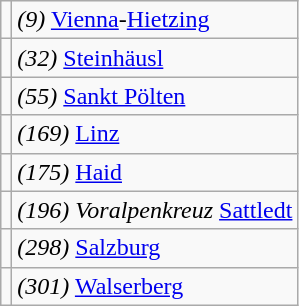<table class="wikitable">
<tr>
<td align=center></td>
<td><em>(9)</em> <a href='#'>Vienna</a>-<a href='#'>Hietzing</a></td>
</tr>
<tr>
<td align=center> </td>
<td><em>(32)</em>  <a href='#'>Steinhäusl</a></td>
</tr>
<tr>
<td align=center></td>
<td><em>(55)</em>  <a href='#'>Sankt Pölten</a></td>
</tr>
<tr>
<td align=center> </td>
<td><em>(169)</em>  <a href='#'>Linz</a></td>
</tr>
<tr>
<td align=center> </td>
<td><em>(175)</em>  <a href='#'>Haid</a></td>
</tr>
<tr>
<td align=center>   </td>
<td><em>(196)</em>  <em>Voralpenkreuz</em> <a href='#'>Sattledt</a></td>
</tr>
<tr>
<td align=center>  </td>
<td><em>(298)</em>  <a href='#'>Salzburg</a></td>
</tr>
<tr>
<td align=center>   </td>
<td><em>(301)</em>  <a href='#'>Walserberg</a></td>
</tr>
</table>
